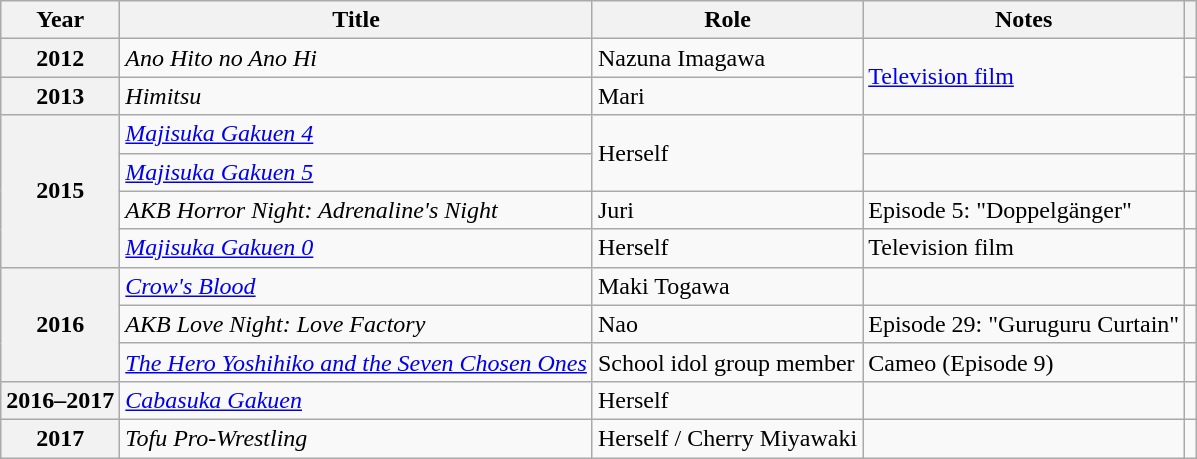<table class="wikitable plainrowheaders sortable">
<tr>
<th scope="col">Year</th>
<th scope="col">Title</th>
<th scope="col">Role</th>
<th scope="col">Notes</th>
<th scope="col" class="unsortable"></th>
</tr>
<tr>
<th scope="row">2012</th>
<td><em>Ano Hito no Ano Hi</em></td>
<td>Nazuna Imagawa</td>
<td rowspan="2"><a href='#'>Television film</a></td>
<td style="text-align:center"></td>
</tr>
<tr>
<th scope="row">2013</th>
<td><em>Himitsu</em></td>
<td>Mari</td>
<td style="text-align:center"></td>
</tr>
<tr>
<th scope="row" rowspan="4">2015</th>
<td><em><a href='#'>Majisuka Gakuen 4</a></em></td>
<td rowspan="2">Herself</td>
<td></td>
<td style="text-align:center"></td>
</tr>
<tr>
<td><em><a href='#'>Majisuka Gakuen 5</a></em></td>
<td></td>
<td style="text-align:center"></td>
</tr>
<tr>
<td><em>AKB Horror Night: Adrenaline's Night</em></td>
<td>Juri</td>
<td>Episode 5: "Doppelgänger"</td>
<td style="text-align:center"></td>
</tr>
<tr>
<td><em><a href='#'>Majisuka Gakuen 0</a></em></td>
<td>Herself</td>
<td>Television film</td>
<td style="text-align:center"></td>
</tr>
<tr>
<th scope="row" rowspan="3">2016</th>
<td><em><a href='#'>Crow's Blood</a></em></td>
<td>Maki Togawa</td>
<td></td>
<td style="text-align:center"></td>
</tr>
<tr>
<td><em>AKB Love Night: Love Factory</em></td>
<td>Nao</td>
<td>Episode 29: "Guruguru Curtain"</td>
<td style="text-align:center"></td>
</tr>
<tr>
<td><a href='#'><em>The Hero Yoshihiko and the Seven Chosen Ones</em></a></td>
<td>School idol group member</td>
<td>Cameo (Episode 9)</td>
<td style="text-align:center"></td>
</tr>
<tr>
<th scope="row">2016–2017</th>
<td><em><a href='#'>Cabasuka Gakuen</a></em></td>
<td>Herself</td>
<td></td>
<td style="text-align:center"></td>
</tr>
<tr>
<th scope="row">2017</th>
<td><em>Tofu Pro-Wrestling</em></td>
<td>Herself / Cherry Miyawaki</td>
<td></td>
<td style="text-align:center"></td>
</tr>
</table>
